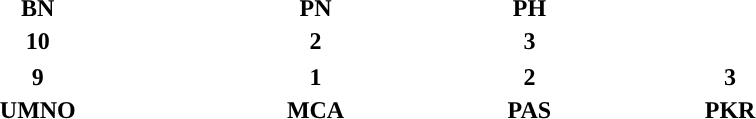<table style="width:40em;">
<tr style="text-align:center;">
<td style="color:"><strong>BN</strong></td>
<td style="color:"><strong>PN</strong></td>
<td style="color:"><strong>PH</strong></td>
</tr>
<tr style="text-align:center;">
<td style="background:"><strong>10</strong></td>
<td style="background:"><strong>2</strong></td>
<td style="background:"><strong>3</strong></td>
</tr>
<tr>
</tr>
<tr style="text-align:center;">
<td style="background:"><strong>9</strong></td>
<td style="background:"><strong>1</strong></td>
<td style="background:"><strong>2</strong></td>
<td style="background:"><strong>3</strong></td>
</tr>
<tr style="text-align:center;">
<td style="color:"><strong>UMNO</strong></td>
<td style="color:"><strong>MCA</strong></td>
<td style="color:"><strong>PAS</strong></td>
<td style="color:"><strong>PKR</strong></td>
</tr>
</table>
